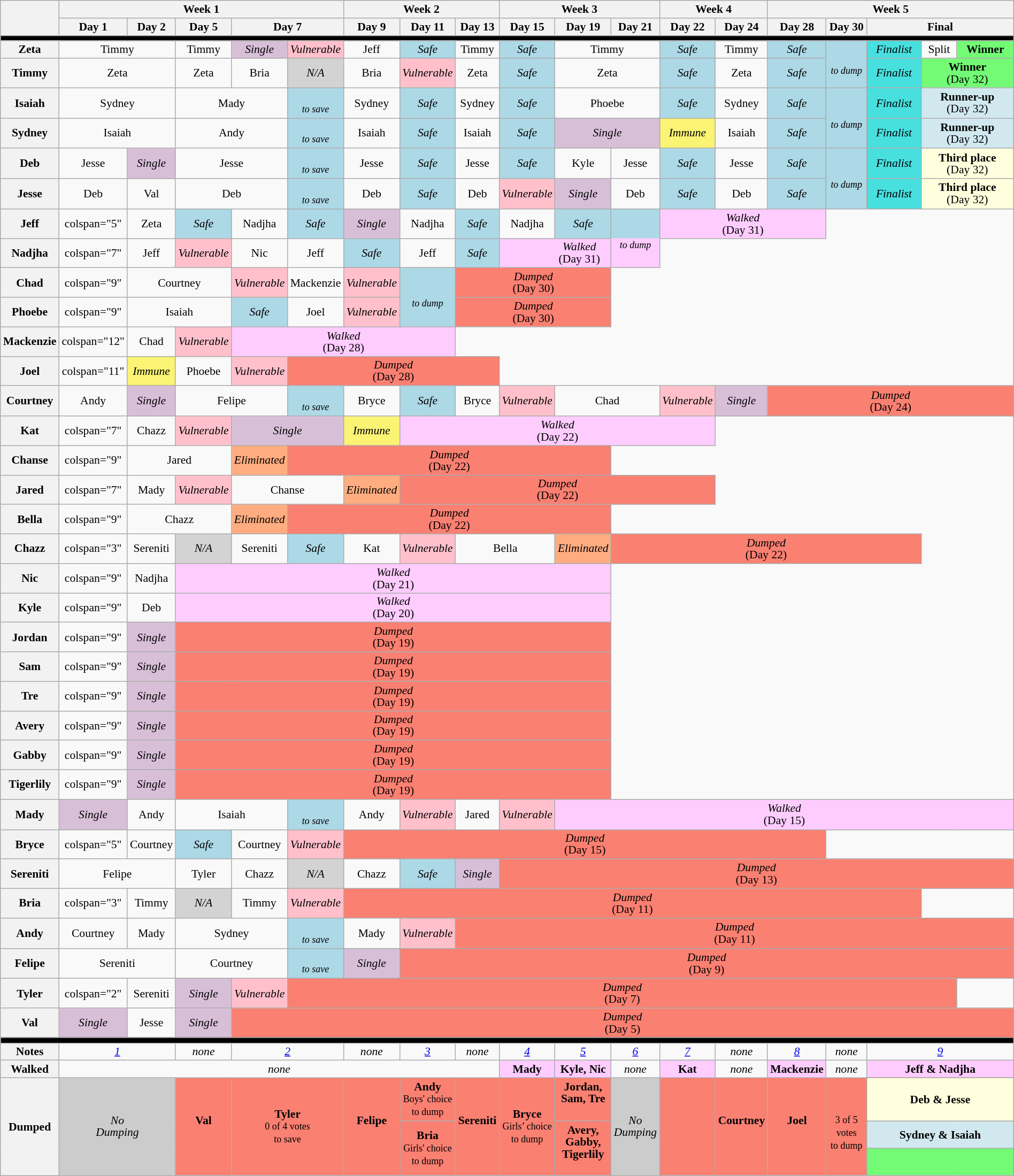<table class="wikitable" style="text-align:center; font-size:90%; line-height:15px; width:100%">
<tr>
<th style="width:4%" rowspan="2"></th>
<th style="width:4%" colspan="5">Week 1</th>
<th colspan="3" style="width:8%">Week 2</th>
<th colspan="3" style="width:8%">Week 3</th>
<th colspan="2" style="width:8%">Week 4</th>
<th colspan="5" style="width:8%">Week 5</th>
</tr>
<tr>
<th style="width:4%">Day 1</th>
<th style="width:4%">Day 2</th>
<th style="width:4%">Day 5</th>
<th style="width:4%" colspan="2">Day 7</th>
<th style="width:4%">Day 9</th>
<th style="width:4%">Day 11</th>
<th style="width:4%">Day 13</th>
<th style="width:4%">Day 15</th>
<th style="width:4%">Day 19</th>
<th style="width:4%">Day 21</th>
<th style="width:4%">Day 22</th>
<th style="width:4%">Day 24</th>
<th style="width:4%">Day 28</th>
<th style="width:4%">Day 30</th>
<th style=“width:4%” colspan="3">Final</th>
</tr>
<tr>
<th colspan="19" style="background:#000"></th>
</tr>
<tr>
<th>Zeta</th>
<td colspan="2">Timmy</td>
<td>Timmy</td>
<td bgcolor="thistle"><em>Single</em></td>
<td bgcolor="pink"><em>Vulnerable</em></td>
<td>Jeff</td>
<td bgcolor="lightblue"><em>Safe</em></td>
<td>Timmy</td>
<td bgcolor="lightblue"><em>Safe</em></td>
<td colspan="2">Timmy</td>
<td bgcolor="lightblue"><em>Safe</em></td>
<td>Timmy</td>
<td bgcolor="lightblue"><em>Safe</em></td>
<td rowspan="2" bgcolor="lightblue"><br><small><em>to dump</em></small></td>
<td style="background:#48DFDF;"><em>Finalist</em></td>
<td>Split<br><small></small></td>
<td bgcolor="73FB76"><strong>Winner</strong><br> </td>
</tr>
<tr>
<th>Timmy</th>
<td colspan="2">Zeta</td>
<td>Zeta</td>
<td>Bria</td>
<td bgcolor="lightgray"><em>N/A</em></td>
<td>Bria</td>
<td bgcolor="pink"><em>Vulnerable</em></td>
<td>Zeta</td>
<td bgcolor="lightblue"><em>Safe</em></td>
<td colspan="2">Zeta</td>
<td bgcolor="lightblue"><em>Safe</em></td>
<td>Zeta</td>
<td bgcolor="lightblue"><em>Safe</em></td>
<td style="background:#48DFDF;"><em>Finalist</em></td>
<td colspan="2" bgcolor="73FB76"><strong>Winner</strong><br> (Day 32)</td>
</tr>
<tr>
<th>Isaiah</th>
<td colspan="2">Sydney</td>
<td colspan="2">Mady</td>
<td bgcolor="lightblue"><br><small><em>to save</em></small></td>
<td>Sydney</td>
<td bgcolor="lightblue"><em>Safe</em></td>
<td>Sydney</td>
<td bgcolor="lightblue"><em>Safe</em></td>
<td colspan="2">Phoebe</td>
<td bgcolor="lightblue"><em>Safe</em></td>
<td>Sydney</td>
<td bgcolor="lightblue"><em>Safe</em></td>
<td rowspan="2" bgcolor="lightblue"><br><small><em>to dump</em></small></td>
<td style="background:#48DFDF;"><em>Finalist</em></td>
<td colspan="2" bgcolor="D1E8EF"><strong>Runner-up</strong><br> (Day 32)</td>
</tr>
<tr>
<th>Sydney</th>
<td colspan="2">Isaiah</td>
<td colspan="2">Andy</td>
<td bgcolor="lightblue"><br><small><em>to save</em></small></td>
<td>Isaiah</td>
<td bgcolor="lightblue"><em>Safe</em></td>
<td>Isaiah</td>
<td bgcolor="lightblue"><em>Safe</em></td>
<td colspan="2" bgcolor="thistle"><em>Single</em></td>
<td bgcolor="FBF373"><em>Immune</em></td>
<td>Isaiah</td>
<td bgcolor="lightblue"><em>Safe</em></td>
<td style="background:#48DFDF;"><em>Finalist</em></td>
<td bgcolor="D1E8EF" colspan="2"><strong>Runner-up</strong><br> (Day 32)</td>
</tr>
<tr>
<th>Deb</th>
<td>Jesse</td>
<td bgcolor="thistle"><em>Single</em></td>
<td colspan="2">Jesse</td>
<td bgcolor="lightblue"><br><small><em>to save</em></small></td>
<td>Jesse</td>
<td bgcolor="lightblue"><em>Safe</em></td>
<td>Jesse</td>
<td bgcolor="lightblue"><em>Safe</em></td>
<td>Kyle</td>
<td>Jesse</td>
<td bgcolor="lightblue"><em>Safe</em></td>
<td>Jesse</td>
<td bgcolor="lightblue"><em>Safe</em></td>
<td rowspan="2" bgcolor="lightblue"><br><small><em>to dump</em></small></td>
<td style="background:#48DFDF;"><em>Finalist</em></td>
<td style="background:#FFFFDD;" colspan="2"><strong>Third place</strong><br> (Day 32)</td>
</tr>
<tr>
<th>Jesse</th>
<td>Deb</td>
<td>Val</td>
<td colspan="2">Deb</td>
<td bgcolor="lightblue"><br><small><em>to save</em></small></td>
<td>Deb</td>
<td bgcolor="lightblue"><em>Safe</em></td>
<td>Deb</td>
<td bgcolor="pink"><em>Vulnerable</em></td>
<td bgcolor="thistle"><em>Single</em></td>
<td>Deb</td>
<td bgcolor="lightblue"><em>Safe</em></td>
<td>Deb</td>
<td bgcolor="lightblue"><em>Safe</em></td>
<td style="background:#48DFDF;"><em>Finalist</em></td>
<td style="background:#FFFFDD;" colspan="2"><strong>Third place</strong><br> (Day 32)</td>
</tr>
<tr>
<th>Jeff</th>
<td>colspan="5" </td>
<td>Zeta</td>
<td bgcolor="lightblue"><em>Safe</em></td>
<td>Nadjha</td>
<td bgcolor="lightblue"><em>Safe</em></td>
<td bgcolor="thistle"><em>Single</em></td>
<td>Nadjha</td>
<td bgcolor="lightblue"><em>Safe</em></td>
<td>Nadjha</td>
<td bgcolor="lightblue"><em>Safe</em></td>
<td rowspan="2" bgcolor="lightblue"><br><small><em>to dump</em></small></td>
<td colspan="3" style="background:#fcf"><em>Walked</em><br>(Day 31)</td>
</tr>
<tr>
<th>Nadjha</th>
<td>colspan="7" </td>
<td>Jeff</td>
<td bgcolor="pink"><em>Vulnerable</em></td>
<td>Nic</td>
<td>Jeff</td>
<td bgcolor="lightblue"><em>Safe</em></td>
<td>Jeff</td>
<td bgcolor="lightblue"><em>Safe</em></td>
<td colspan="3" style="background:#fcf"><em>Walked</em><br>(Day 31)</td>
</tr>
<tr>
<th>Chad</th>
<td>colspan="9" </td>
<td colspan="2">Courtney</td>
<td bgcolor="pink"><em>Vulnerable</em></td>
<td>Mackenzie</td>
<td bgcolor="pink"><em>Vulnerable</em></td>
<td rowspan="2" bgcolor="lightblue"><br><small><em>to dump</em></small></td>
<td colspan="3" style="background:salmon;"><em>Dumped</em><br>(Day 30)</td>
</tr>
<tr>
<th>Phoebe</th>
<td>colspan="9" </td>
<td colspan="2">Isaiah</td>
<td bgcolor="lightblue"><em>Safe</em></td>
<td>Joel</td>
<td bgcolor="pink"><em>Vulnerable</em></td>
<td colspan="3" style="background:salmon;"><em>Dumped</em><br>(Day 30)</td>
</tr>
<tr>
<th>Mackenzie</th>
<td>colspan="12" </td>
<td>Chad</td>
<td bgcolor="pink"><em>Vulnerable</em></td>
<td colspan="4" style="background:#fcf"><em>Walked</em><br>(Day 28)</td>
</tr>
<tr>
<th>Joel</th>
<td>colspan="11" </td>
<td bgcolor="FBF373"><em>Immune</em></td>
<td>Phoebe</td>
<td bgcolor="pink"><em>Vulnerable</em></td>
<td colspan="4" style="background:salmon;"><em>Dumped</em><br>(Day 28)</td>
</tr>
<tr>
<th>Courtney</th>
<td>Andy</td>
<td bgcolor="thistle"><em>Single</em></td>
<td colspan="2">Felipe</td>
<td bgcolor="lightblue"><br><small><em>to save</em></small></td>
<td>Bryce</td>
<td bgcolor="lightblue"><em>Safe</em></td>
<td>Bryce</td>
<td bgcolor="pink"><em>Vulnerable</em></td>
<td colspan="2">Chad</td>
<td bgcolor="pink"><em>Vulnerable</em></td>
<td bgcolor="thistle"><em>Single</em></td>
<td colspan="5" style="background:salmon;"><em>Dumped</em><br>(Day 24)</td>
</tr>
<tr>
<th>Kat</th>
<td>colspan="7" </td>
<td>Chazz</td>
<td bgcolor="pink"><em>Vulnerable</em></td>
<td colspan="2" bgcolor="thistle"><em>Single</em></td>
<td bgcolor="FBF373"><em>Immune</em></td>
<td colspan="6" style="background:#fcf"><em>Walked</em><br>(Day 22)</td>
</tr>
<tr>
<th>Chanse</th>
<td>colspan="9" </td>
<td colspan="2">Jared</td>
<td bgcolor="#ffad80"><em>Eliminated</em></td>
<td colspan="6" style="background:salmon;"><em>Dumped</em><br>(Day 22)</td>
</tr>
<tr>
<th>Jared</th>
<td>colspan="7" </td>
<td>Mady</td>
<td bgcolor="pink"><em>Vulnerable</em></td>
<td colspan="2">Chanse</td>
<td bgcolor="#ffad80"><em>Eliminated</em></td>
<td colspan="6" style="background:salmon;"><em>Dumped</em><br>(Day 22)</td>
</tr>
<tr>
<th>Bella</th>
<td>colspan="9" </td>
<td colspan="2">Chazz</td>
<td bgcolor="#ffad80"><em>Eliminated</em></td>
<td colspan="6" style="background:salmon;"><em>Dumped</em><br>(Day 22)</td>
</tr>
<tr>
<th>Chazz</th>
<td>colspan="3" </td>
<td>Sereniti</td>
<td bgcolor="lightgray"><em>N/A</em></td>
<td>Sereniti</td>
<td bgcolor="lightblue"><em>Safe</em></td>
<td>Kat</td>
<td bgcolor="pink"><em>Vulnerable</em></td>
<td colspan="2">Bella</td>
<td bgcolor="#ffad80"><em>Eliminated</em></td>
<td colspan="6" style="background:salmon;"><em>Dumped</em><br>(Day 22)</td>
</tr>
<tr>
<th>Nic</th>
<td>colspan="9" </td>
<td>Nadjha</td>
<td colspan="8" style="background:#fcf"><em>Walked</em><br>(Day 21)</td>
</tr>
<tr>
<th>Kyle</th>
<td>colspan="9" </td>
<td>Deb</td>
<td colspan="8" style="background:#fcf"><em>Walked</em><br>(Day 20)</td>
</tr>
<tr>
<th>Jordan</th>
<td>colspan="9" </td>
<td bgcolor="thistle"><em>Single</em></td>
<td colspan="8" style="background:salmon;"><em>Dumped</em><br>(Day 19)</td>
</tr>
<tr>
<th>Sam</th>
<td>colspan="9" </td>
<td bgcolor="thistle"><em>Single</em></td>
<td colspan="8" style="background:salmon;"><em>Dumped</em><br>(Day 19)</td>
</tr>
<tr>
<th>Tre</th>
<td>colspan="9" </td>
<td bgcolor="thistle"><em>Single</em></td>
<td colspan="8" style="background:salmon;"><em>Dumped</em><br>(Day 19)</td>
</tr>
<tr>
<th>Avery</th>
<td>colspan="9" </td>
<td bgcolor="thistle"><em>Single</em></td>
<td colspan="8" style="background:salmon;"><em>Dumped</em><br>(Day 19)</td>
</tr>
<tr>
<th>Gabby</th>
<td>colspan="9" </td>
<td bgcolor="thistle"><em>Single</em></td>
<td colspan="8" style="background:salmon;"><em>Dumped</em><br>(Day 19)</td>
</tr>
<tr>
<th>Tigerlily</th>
<td>colspan="9" </td>
<td bgcolor="thistle"><em>Single</em></td>
<td colspan="8" style="background:salmon;"><em>Dumped</em><br>(Day 19)</td>
</tr>
<tr>
<th>Mady</th>
<td bgcolor="thistle"><em>Single</em></td>
<td>Andy</td>
<td colspan="2">Isaiah</td>
<td bgcolor="lightblue"><br><small><em>to save</em></small></td>
<td>Andy</td>
<td bgcolor="pink"><em>Vulnerable</em></td>
<td>Jared</td>
<td bgcolor="pink"><em>Vulnerable</em></td>
<td colspan="9" style="background:#fcf"><em>Walked</em><br>(Day 15)</td>
</tr>
<tr>
<th>Bryce</th>
<td>colspan="5" </td>
<td>Courtney</td>
<td bgcolor="lightblue"><em>Safe</em></td>
<td>Courtney</td>
<td bgcolor="pink"><em>Vulnerable</em></td>
<td colspan="9" style="background:salmon;"><em>Dumped</em><br>(Day 15)</td>
</tr>
<tr>
<th>Sereniti</th>
<td colspan="2">Felipe</td>
<td>Tyler</td>
<td>Chazz</td>
<td bgcolor="lightgray"><em>N/A</em></td>
<td>Chazz</td>
<td bgcolor="lightblue"><em>Safe</em></td>
<td bgcolor="thistle"><em>Single</em></td>
<td colspan="10" style="background:salmon;"><em>Dumped</em><br>(Day 13)</td>
</tr>
<tr>
<th>Bria</th>
<td>colspan="3" </td>
<td>Timmy</td>
<td bgcolor="lightgray"><em>N/A</em></td>
<td>Timmy</td>
<td bgcolor="pink"><em>Vulnerable</em></td>
<td colspan="11" style="background:salmon;"><em>Dumped</em><br> (Day 11)</td>
</tr>
<tr>
<th>Andy</th>
<td>Courtney</td>
<td>Mady</td>
<td colspan="2">Sydney</td>
<td bgcolor="lightblue"><br><small><em>to save</em></small></td>
<td>Mady</td>
<td bgcolor="pink"><em>Vulnerable</em></td>
<td colspan="11" style="background:salmon;"><em>Dumped</em><br> (Day 11)</td>
</tr>
<tr>
<th>Felipe</th>
<td colspan="2">Sereniti</td>
<td colspan="2">Courtney</td>
<td bgcolor="lightblue"><br><small><em>to save</em></small></td>
<td bgcolor="thistle"><em>Single</em></td>
<td colspan="12" style="background:salmon;"><em>Dumped</em><br> (Day 9)</td>
</tr>
<tr>
<th>Tyler</th>
<td>colspan="2" </td>
<td>Sereniti</td>
<td bgcolor="thistle"><em>Single</em></td>
<td bgcolor="pink"><em>Vulnerable</em></td>
<td colspan="13" style="background:salmon;"><em>Dumped</em><br> (Day 7)</td>
</tr>
<tr>
<th>Val</th>
<td bgcolor="thistle"><em>Single</em></td>
<td>Jesse</td>
<td bgcolor="thistle"><em>Single</em></td>
<td colspan="15" style="background:salmon;"><em>Dumped</em><br> (Day 5)</td>
</tr>
<tr>
<th colspan="19" style="background:#000"></th>
</tr>
<tr>
<th>Notes</th>
<td colspan="2"><em><a href='#'>1</a></em></td>
<td colspan="1"><em>none</em></td>
<td colspan="2"><em><a href='#'>2</a></em></td>
<td colspan="1"><em>none</em></td>
<td colspan="1"><em><a href='#'>3</a></em></td>
<td colspan="1"><em>none</em></td>
<td colspan="1"><em><a href='#'>4</a></em></td>
<td colspan="1"><em><a href='#'>5</a></em></td>
<td colspan="1"><em><a href='#'>6</a></em></td>
<td colspan="1"><em><a href='#'>7</a></em></td>
<td colspan="1"><em>none</em></td>
<td colspan="1"><em><a href='#'>8</a></em></td>
<td colspan="1"><em>none</em></td>
<td colspan="3"><em><a href='#'>9</a></em></td>
</tr>
<tr>
<th>Walked</th>
<td colspan="8"><em>none</em></td>
<td colspan="1" style="background:#fcf"><strong>Mady</strong></td>
<td style="background:#fcf"><strong>Kyle, Nic</strong></td>
<td><em>none</em></td>
<td style="background:#fcf"><strong>Kat</strong></td>
<td colspan="1"><em>none</em></td>
<td style="background:#fcf"><strong>Mackenzie</strong></td>
<td><em>none</em></td>
<td colspan="3" style="background:#fcf"><strong>Jeff & Nadjha</strong></td>
</tr>
<tr>
<th rowspan="4">Dumped</th>
<td colspan="2" rowspan="4" style="background:#ccc"><em>No<br>Dumping</em></td>
<td rowspan="4" style="background:salmon"><strong>Val</strong><br><small><br></small></td>
<td rowspan="4" colspan="2" style="background:salmon"><strong>Tyler</strong><br><small>0 of 4 votes<br>to save</small></td>
<td rowspan="4" style="background:salmon"><strong>Felipe</strong><br><small><br></small></td>
<td rowspan="2" style="background:salmon"><strong>Andy</strong><br><small>Boys' choice<br>to dump</small></td>
<td rowspan="4" style="background:salmon"><strong>Sereniti</strong> <br><small><br></small></td>
<td rowspan="4" style="background:salmon"><strong>Bryce</strong><br><small>Girls’ choice </small><small>to dump</small></td>
<td rowspan="2" style="background:salmon"><strong>Jordan, Sam, Tre</strong><br><small><br></small></td>
<td rowspan="4" style="background:#ccc"><em>No<br>Dumping</em></td>
<td rowspan="4" style="background:salmon"><strong><br></strong><br><small><br></small></td>
<td rowspan="4" style="background:salmon"><strong>Courtney</strong><br><small><br></small></td>
<td rowspan="4" style="background:salmon"><strong>Joel</strong><br><small><br></small></td>
<td rowspan="4" style="background:salmon"><br><small>3 of 5 votes<br>to dump</small></td>
</tr>
<tr>
<td colspan="3" style="background:#FFFFDD"><strong>Deb & Jesse</strong><br><small></small></td>
</tr>
<tr>
<td rowspan="2" style="background:salmon"><strong>Bria</strong><br><small>Girls' choice<br>to dump</small></td>
<td rowspan="2" style="background:salmon"><strong>Avery, Gabby, Tigerlily</strong><br><small><br></small></td>
<td colspan="3" style="background:#D1E8EF"><strong>Sydney & Isaiah</strong><br><small></small></td>
</tr>
<tr>
<td colspan="3" style="background:#73FB76"><br><small></small></td>
</tr>
</table>
